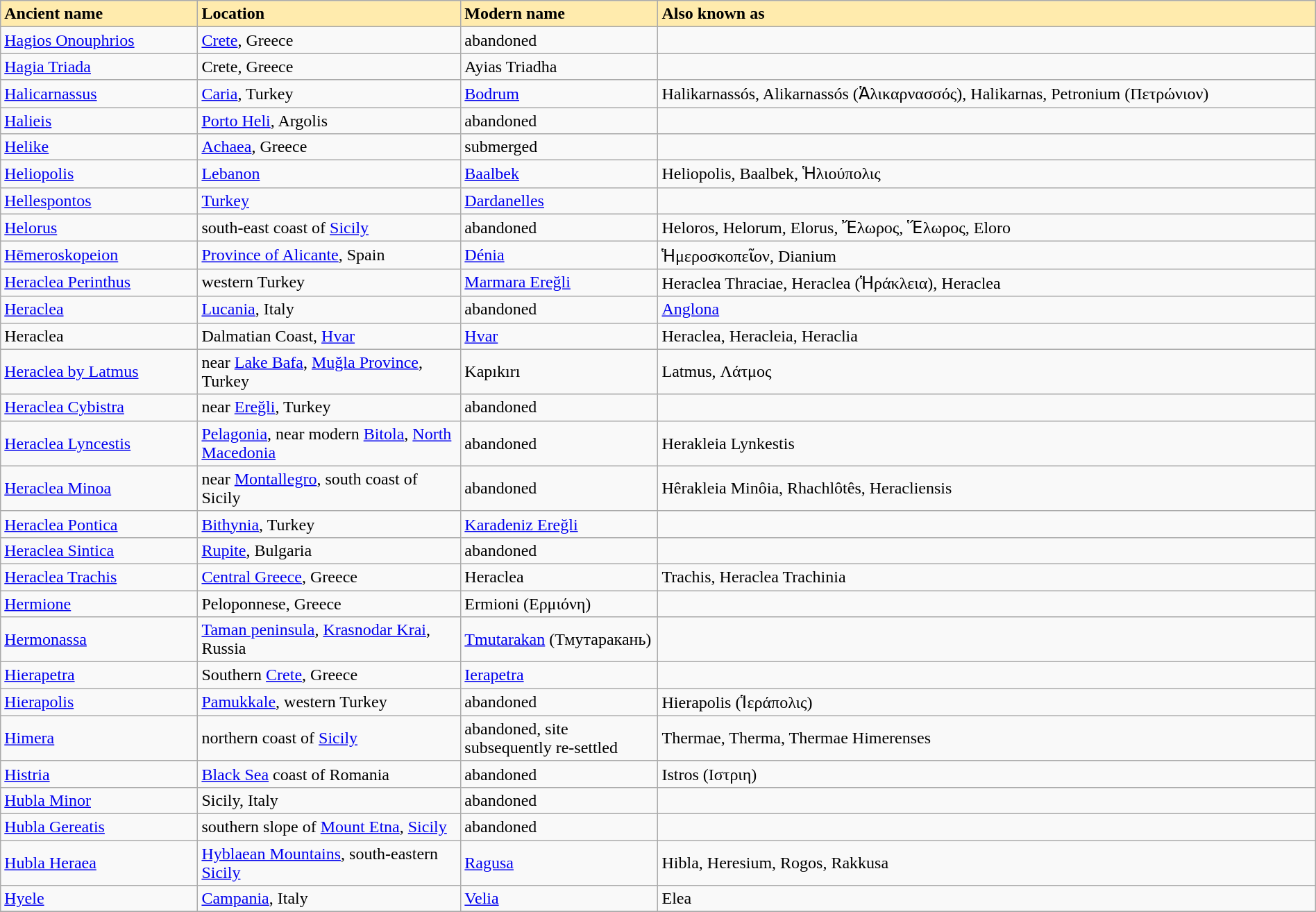<table class="wikitable" width="100%">
<tr>
<td width="15%" bgcolor="#FFEBAD"><strong>Ancient name</strong></td>
<td width="20%" bgcolor="#FFEBAD"><strong>Location</strong></td>
<td width="15%" bgcolor="#FFEBAD"><strong>Modern name</strong></td>
<td width="50%" bgcolor="#FFEBAD"><strong>Also known as</strong></td>
</tr>
<tr>
<td><a href='#'>Hagios Onouphrios</a></td>
<td><a href='#'>Crete</a>, Greece</td>
<td>abandoned</td>
<td></td>
</tr>
<tr>
<td><a href='#'>Hagia Triada</a></td>
<td>Crete, Greece</td>
<td>Ayias Triadha</td>
<td></td>
</tr>
<tr>
<td><a href='#'>Halicarnassus</a></td>
<td><a href='#'>Caria</a>, Turkey</td>
<td><a href='#'>Bodrum</a></td>
<td>Halikarnassós, Alikarnassós (Ἁλικαρνασσός), Halikarnas, Petronium (Πετρώνιον)</td>
</tr>
<tr>
<td><a href='#'>Halieis</a></td>
<td><a href='#'>Porto Heli</a>, Argolis</td>
<td>abandoned</td>
<td></td>
</tr>
<tr>
<td><a href='#'>Helike</a></td>
<td><a href='#'>Achaea</a>, Greece</td>
<td>submerged</td>
<td></td>
</tr>
<tr>
<td><a href='#'>Heliopolis</a></td>
<td><a href='#'>Lebanon</a></td>
<td><a href='#'>Baalbek</a></td>
<td>Heliopolis, Baalbek, Ἡλιούπολις</td>
</tr>
<tr>
<td><a href='#'>Hellespontos</a></td>
<td><a href='#'>Turkey</a></td>
<td><a href='#'>Dardanelles</a></td>
<td></td>
</tr>
<tr>
<td><a href='#'>Helorus</a></td>
<td>south-east coast of <a href='#'>Sicily</a></td>
<td>abandoned</td>
<td>Heloros, Helorum, Elorus, Ἔλωρος, Ἕλωρος, Eloro</td>
</tr>
<tr>
<td><a href='#'>Hēmeroskopeion</a></td>
<td><a href='#'>Province of Alicante</a>, Spain</td>
<td><a href='#'>Dénia</a></td>
<td>Ἡμεροσκοπεῖον, Dianium</td>
</tr>
<tr>
<td><a href='#'>Heraclea Perinthus</a></td>
<td>western Turkey</td>
<td><a href='#'>Marmara Ereğli</a></td>
<td>Heraclea Thraciae, Heraclea (Ἡράκλεια), Heraclea</td>
</tr>
<tr>
<td><a href='#'>Heraclea</a></td>
<td><a href='#'>Lucania</a>, Italy</td>
<td>abandoned</td>
<td><a href='#'>Anglona</a></td>
</tr>
<tr>
<td>Heraclea</td>
<td>Dalmatian Coast, <a href='#'>Hvar</a></td>
<td><a href='#'>Hvar</a></td>
<td>Heraclea, Heracleia, Heraclia</td>
</tr>
<tr>
<td><a href='#'>Heraclea by Latmus</a></td>
<td>near <a href='#'>Lake Bafa</a>, <a href='#'>Muğla Province</a>, Turkey</td>
<td>Kapıkırı</td>
<td>Latmus, Λάτμος</td>
</tr>
<tr>
<td><a href='#'>Heraclea Cybistra</a></td>
<td>near <a href='#'>Ereğli</a>, Turkey</td>
<td>abandoned</td>
<td></td>
</tr>
<tr>
<td><a href='#'>Heraclea Lyncestis</a></td>
<td><a href='#'>Pelagonia</a>, near modern <a href='#'>Bitola</a>, <a href='#'>North Macedonia</a></td>
<td>abandoned</td>
<td>Herakleia Lynkestis</td>
</tr>
<tr>
<td><a href='#'>Heraclea Minoa</a></td>
<td>near <a href='#'>Montallegro</a>, south coast of Sicily</td>
<td>abandoned</td>
<td>Hêrakleia Minôia, Rhachlôtês, Heracliensis</td>
</tr>
<tr>
<td><a href='#'>Heraclea Pontica</a></td>
<td><a href='#'>Bithynia</a>, Turkey</td>
<td><a href='#'>Karadeniz Ereğli</a></td>
<td></td>
</tr>
<tr>
<td><a href='#'>Heraclea Sintica</a></td>
<td><a href='#'>Rupite</a>, Bulgaria</td>
<td>abandoned</td>
<td></td>
</tr>
<tr>
<td><a href='#'>Heraclea Trachis</a></td>
<td><a href='#'>Central Greece</a>, Greece</td>
<td>Heraclea</td>
<td>Trachis, Heraclea Trachinia</td>
</tr>
<tr>
<td><a href='#'>Hermione</a></td>
<td>Peloponnese, Greece</td>
<td>Ermioni (Ερμιόνη)</td>
<td></td>
</tr>
<tr>
<td><a href='#'>Hermonassa</a></td>
<td><a href='#'>Taman peninsula</a>, <a href='#'>Krasnodar Krai</a>, Russia</td>
<td><a href='#'>Tmutarakan</a> (Тмутаракань)</td>
<td></td>
</tr>
<tr>
<td><a href='#'>Hierapetra</a></td>
<td>Southern <a href='#'>Crete</a>, Greece</td>
<td><a href='#'>Ierapetra</a></td>
<td></td>
</tr>
<tr>
<td><a href='#'>Hierapolis</a></td>
<td><a href='#'>Pamukkale</a>, western Turkey</td>
<td>abandoned</td>
<td>Hierapolis (Ἱεράπολις)</td>
</tr>
<tr>
<td><a href='#'>Himera</a></td>
<td>northern coast of <a href='#'>Sicily</a></td>
<td>abandoned, site subsequently re-settled</td>
<td>Thermae, Therma, Thermae Himerenses</td>
</tr>
<tr>
<td><a href='#'>Histria</a></td>
<td><a href='#'>Black Sea</a> coast of Romania</td>
<td>abandoned</td>
<td>Istros (Ιστριη)</td>
</tr>
<tr>
<td><a href='#'>Hubla Minor</a></td>
<td>Sicily, Italy</td>
<td>abandoned</td>
<td></td>
</tr>
<tr>
<td><a href='#'>Hubla Gereatis</a></td>
<td>southern slope of <a href='#'>Mount Etna</a>, <a href='#'>Sicily</a></td>
<td>abandoned</td>
<td></td>
</tr>
<tr>
<td><a href='#'>Hubla Heraea</a></td>
<td><a href='#'>Hyblaean Mountains</a>, south-eastern <a href='#'>Sicily</a></td>
<td><a href='#'>Ragusa</a></td>
<td>Hibla, Heresium, Rogos, Rakkusa</td>
</tr>
<tr>
<td><a href='#'>Hyele</a></td>
<td><a href='#'>Campania</a>, Italy</td>
<td><a href='#'>Velia</a></td>
<td>Elea</td>
</tr>
<tr>
</tr>
</table>
